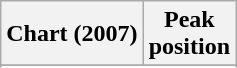<table class="wikitable sortable plainrowheaders" style="text-align:center">
<tr>
<th scope="col">Chart (2007)</th>
<th scope="col">Peak<br> position</th>
</tr>
<tr>
</tr>
<tr>
</tr>
</table>
